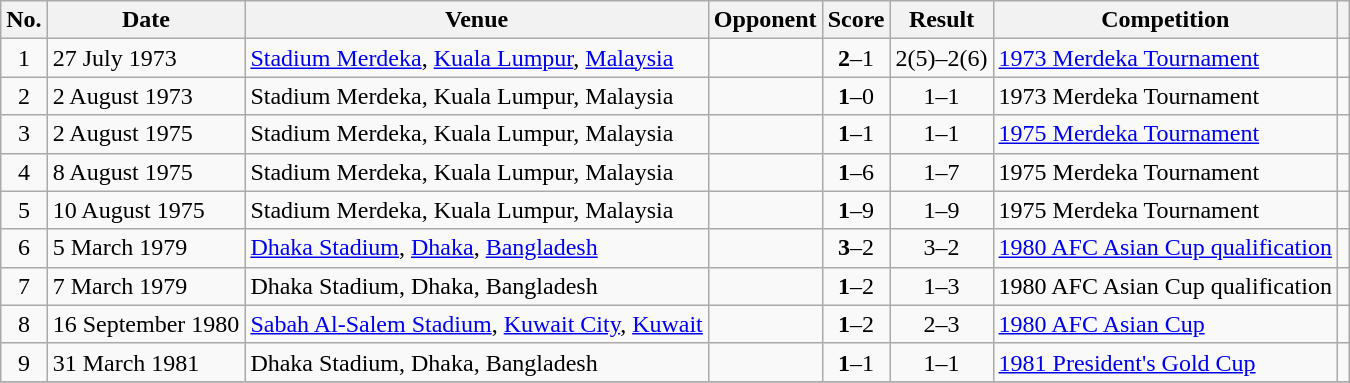<table class="wikitable plainrowheaders sortable">
<tr>
<th scope="col">No.</th>
<th scope="col">Date</th>
<th scope="col">Venue</th>
<th scope="col">Opponent</th>
<th scope="col">Score</th>
<th scope="col">Result</th>
<th scope="col">Competition</th>
<th scope="col" class="unsortable"></th>
</tr>
<tr>
<td align="center">1</td>
<td>27 July 1973</td>
<td><a href='#'>Stadium Merdeka</a>, <a href='#'>Kuala Lumpur</a>, <a href='#'>Malaysia</a></td>
<td></td>
<td align="center"><strong>2</strong>–1</td>
<td align="center">2(5)–2(6)</td>
<td><a href='#'>1973 Merdeka Tournament</a></td>
<td></td>
</tr>
<tr>
<td align="center">2</td>
<td>2 August 1973</td>
<td>Stadium Merdeka, Kuala Lumpur, Malaysia</td>
<td></td>
<td align="center"><strong>1</strong>–0</td>
<td align="center">1–1</td>
<td>1973 Merdeka Tournament</td>
<td></td>
</tr>
<tr>
<td align="center">3</td>
<td>2 August 1975</td>
<td>Stadium Merdeka, Kuala Lumpur, Malaysia</td>
<td></td>
<td align="center"><strong>1</strong>–1</td>
<td align="center">1–1</td>
<td><a href='#'>1975 Merdeka Tournament</a></td>
<td></td>
</tr>
<tr>
<td align="center">4</td>
<td>8 August 1975</td>
<td>Stadium Merdeka, Kuala Lumpur, Malaysia</td>
<td></td>
<td align="center"><strong>1</strong>–6</td>
<td align="center">1–7</td>
<td>1975 Merdeka Tournament</td>
<td></td>
</tr>
<tr>
<td align="center">5</td>
<td>10 August 1975</td>
<td>Stadium Merdeka, Kuala Lumpur, Malaysia</td>
<td></td>
<td align="center"><strong>1</strong>–9</td>
<td align="center">1–9</td>
<td>1975 Merdeka Tournament</td>
<td></td>
</tr>
<tr>
<td align="center">6</td>
<td>5 March 1979</td>
<td><a href='#'>Dhaka Stadium</a>, <a href='#'>Dhaka</a>, <a href='#'>Bangladesh</a></td>
<td></td>
<td align="center"><strong>3</strong>–2</td>
<td align="center">3–2</td>
<td><a href='#'>1980 AFC Asian Cup qualification</a></td>
<td></td>
</tr>
<tr>
<td align="center">7</td>
<td>7 March 1979</td>
<td>Dhaka Stadium, Dhaka, Bangladesh</td>
<td></td>
<td align="center"><strong>1</strong>–2</td>
<td align="center">1–3</td>
<td>1980 AFC Asian Cup qualification</td>
<td></td>
</tr>
<tr>
<td align="center">8</td>
<td>16 September 1980</td>
<td><a href='#'>Sabah Al-Salem Stadium</a>, <a href='#'>Kuwait City</a>, <a href='#'>Kuwait</a></td>
<td></td>
<td align="center"><strong>1</strong>–2</td>
<td align="center">2–3</td>
<td><a href='#'>1980 AFC Asian Cup</a></td>
<td></td>
</tr>
<tr>
<td align="center">9</td>
<td>31 March 1981</td>
<td>Dhaka Stadium, Dhaka, Bangladesh</td>
<td></td>
<td align="center"><strong>1</strong>–1</td>
<td align="center">1–1</td>
<td><a href='#'>1981 President's Gold Cup</a></td>
<td></td>
</tr>
<tr>
</tr>
</table>
